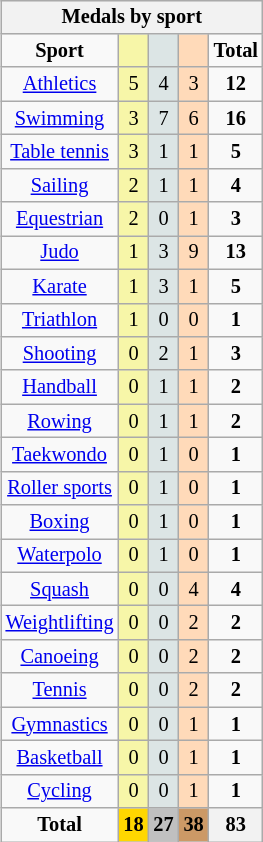<table class="wikitable" style="font-size:85%; float:right;">
<tr style="background:#efefef;">
<th colspan=7><strong>Medals by sport</strong></th>
</tr>
<tr align=center>
<td><strong>Sport</strong></td>
<td bgcolor=#f7f6a8></td>
<td bgcolor=#dce5e5></td>
<td bgcolor=#ffdab9></td>
<td><strong>Total</strong></td>
</tr>
<tr align=center>
<td><a href='#'>Athletics</a></td>
<td style="background:#F7F6A8;">5</td>
<td style="background:#DCE5E5;">4</td>
<td style="background:#FFDAB9;">3</td>
<td><strong>12</strong></td>
</tr>
<tr align=center>
<td><a href='#'>Swimming</a></td>
<td style="background:#F7F6A8;">3</td>
<td style="background:#DCE5E5;">7</td>
<td style="background:#FFDAB9;">6</td>
<td><strong>16</strong></td>
</tr>
<tr align=center>
<td><a href='#'>Table tennis</a></td>
<td style="background:#F7F6A8;">3</td>
<td style="background:#DCE5E5;">1</td>
<td style="background:#FFDAB9;">1</td>
<td><strong>5</strong></td>
</tr>
<tr align=center>
<td><a href='#'>Sailing</a></td>
<td style="background:#F7F6A8;">2</td>
<td style="background:#DCE5E5;">1</td>
<td style="background:#FFDAB9;">1</td>
<td><strong>4</strong></td>
</tr>
<tr align=center>
<td><a href='#'>Equestrian</a></td>
<td style="background:#F7F6A8;">2</td>
<td style="background:#DCE5E5;">0</td>
<td style="background:#FFDAB9;">1</td>
<td><strong>3</strong></td>
</tr>
<tr align=center>
<td><a href='#'>Judo</a></td>
<td style="background:#F7F6A8;">1</td>
<td style="background:#DCE5E5;">3</td>
<td style="background:#FFDAB9;">9</td>
<td><strong>13</strong></td>
</tr>
<tr align=center>
<td><a href='#'>Karate</a></td>
<td style="background:#F7F6A8;">1</td>
<td style="background:#DCE5E5;">3</td>
<td style="background:#FFDAB9;">1</td>
<td><strong>5</strong></td>
</tr>
<tr align=center>
<td><a href='#'>Triathlon</a></td>
<td style="background:#F7F6A8;">1</td>
<td style="background:#DCE5E5;">0</td>
<td style="background:#FFDAB9;">0</td>
<td><strong>1</strong></td>
</tr>
<tr align=center>
<td><a href='#'>Shooting</a></td>
<td style="background:#F7F6A8;">0</td>
<td style="background:#DCE5E5;">2</td>
<td style="background:#FFDAB9;">1</td>
<td><strong>3</strong></td>
</tr>
<tr align=center>
<td><a href='#'>Handball</a></td>
<td style="background:#F7F6A8;">0</td>
<td style="background:#DCE5E5;">1</td>
<td style="background:#FFDAB9;">1</td>
<td><strong>2</strong></td>
</tr>
<tr align=center>
<td><a href='#'>Rowing</a></td>
<td style="background:#F7F6A8;">0</td>
<td style="background:#DCE5E5;">1</td>
<td style="background:#FFDAB9;">1</td>
<td><strong>2</strong></td>
</tr>
<tr align=center>
<td><a href='#'>Taekwondo</a></td>
<td style="background:#F7F6A8;">0</td>
<td style="background:#DCE5E5;">1</td>
<td style="background:#FFDAB9;">0</td>
<td><strong>1</strong></td>
</tr>
<tr align=center>
<td><a href='#'>Roller sports</a></td>
<td style="background:#F7F6A8;">0</td>
<td style="background:#DCE5E5;">1</td>
<td style="background:#FFDAB9;">0</td>
<td><strong>1</strong></td>
</tr>
<tr align=center>
<td><a href='#'>Boxing</a></td>
<td style="background:#F7F6A8;">0</td>
<td style="background:#DCE5E5;">1</td>
<td style="background:#FFDAB9;">0</td>
<td><strong>1</strong></td>
</tr>
<tr align=center>
<td><a href='#'>Waterpolo</a></td>
<td style="background:#F7F6A8;">0</td>
<td style="background:#DCE5E5;">1</td>
<td style="background:#FFDAB9;">0</td>
<td><strong>1</strong></td>
</tr>
<tr align=center>
<td><a href='#'>Squash</a></td>
<td style="background:#F7F6A8;">0</td>
<td style="background:#DCE5E5;">0</td>
<td style="background:#FFDAB9;">4</td>
<td><strong>4</strong></td>
</tr>
<tr align=center>
<td><a href='#'>Weightlifting</a></td>
<td style="background:#F7F6A8;">0</td>
<td style="background:#DCE5E5;">0</td>
<td style="background:#FFDAB9;">2</td>
<td><strong>2</strong></td>
</tr>
<tr align=center>
<td><a href='#'>Canoeing</a></td>
<td style="background:#F7F6A8;">0</td>
<td style="background:#DCE5E5;">0</td>
<td style="background:#FFDAB9;">2</td>
<td><strong>2</strong></td>
</tr>
<tr align=center>
<td><a href='#'>Tennis</a></td>
<td style="background:#F7F6A8;">0</td>
<td style="background:#DCE5E5;">0</td>
<td style="background:#FFDAB9;">2</td>
<td><strong>2</strong></td>
</tr>
<tr align=center>
<td><a href='#'>Gymnastics</a></td>
<td style="background:#F7F6A8;">0</td>
<td style="background:#DCE5E5;">0</td>
<td style="background:#FFDAB9;">1</td>
<td><strong>1</strong></td>
</tr>
<tr align=center>
<td><a href='#'>Basketball</a></td>
<td style="background:#F7F6A8;">0</td>
<td style="background:#DCE5E5;">0</td>
<td style="background:#FFDAB9;">1</td>
<td><strong>1</strong></td>
</tr>
<tr align=center>
<td><a href='#'>Cycling</a></td>
<td style="background:#F7F6A8;">0</td>
<td style="background:#DCE5E5;">0</td>
<td style="background:#FFDAB9;">1</td>
<td><strong>1</strong></td>
</tr>
<tr align=center>
<td><strong>Total</strong></td>
<th style="background:gold;"><strong>18</strong></th>
<th style="background:silver;"><strong>27</strong></th>
<th style="background:#c96;"><strong>38</strong></th>
<th><strong>83</strong></th>
</tr>
</table>
